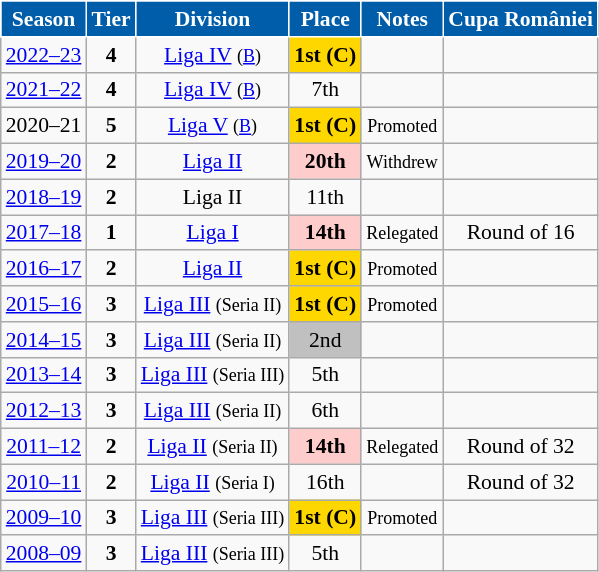<table class="wikitable" style="text-align:center; font-size:90%">
<tr>
<th style="background:#005daa;color:#ffffff;border:1px solid #ffffff;">Season</th>
<th style="background:#005daa;color:#ffffff;border:1px solid #ffffff;">Tier</th>
<th style="background:#005daa;color:#ffffff;border:1px solid #ffffff;">Division</th>
<th style="background:#005daa;color:#ffffff;border:1px solid #ffffff;">Place</th>
<th style="background:#005daa;color:#ffffff;border:1px solid #ffffff;">Notes</th>
<th style="background:#005daa;color:#ffffff;border:1px solid #ffffff;">Cupa României</th>
</tr>
<tr>
<td><a href='#'>2022–23</a></td>
<td><strong>4</strong></td>
<td><a href='#'>Liga IV</a> <small>(<a href='#'>B</a>)</small></td>
<td align=center bgcolor=gold><strong>1st</strong> <strong>(C)</strong></td>
<td></td>
<td></td>
</tr>
<tr>
<td><a href='#'>2021–22</a></td>
<td><strong>4</strong></td>
<td><a href='#'>Liga IV</a> <small>(<a href='#'>B</a>)</small></td>
<td>7th</td>
<td></td>
<td></td>
</tr>
<tr>
<td>2020–21</td>
<td><strong>5</strong></td>
<td><a href='#'>Liga V</a> <small>(<a href='#'>B</a>)</small></td>
<td align=center bgcolor=gold><strong>1st</strong> <strong>(C)</strong></td>
<td><small>Promoted</small></td>
<td></td>
</tr>
<tr>
<td><a href='#'>2019–20</a></td>
<td><strong>2</strong></td>
<td><a href='#'>Liga II</a></td>
<td align=center bgcolor=#FFCCCC><strong>20th</strong></td>
<td><small>Withdrew</small></td>
<td></td>
</tr>
<tr>
<td><a href='#'>2018–19</a></td>
<td><strong>2</strong></td>
<td>Liga II</td>
<td>11th</td>
<td></td>
<td></td>
</tr>
<tr>
<td><a href='#'>2017–18</a></td>
<td><strong>1</strong></td>
<td><a href='#'>Liga I</a></td>
<td align=center bgcolor=#FFCCCC><strong>14th</strong></td>
<td><small>Relegated</small></td>
<td>Round of 16</td>
</tr>
<tr>
<td><a href='#'>2016–17</a></td>
<td><strong>2</strong></td>
<td><a href='#'>Liga II</a></td>
<td align=center bgcolor=gold><strong>1st</strong> <strong>(C)</strong></td>
<td><small>Promoted</small></td>
<td></td>
</tr>
<tr>
<td><a href='#'>2015–16</a></td>
<td><strong>3</strong></td>
<td><a href='#'>Liga III</a> <small>(Seria II)</small></td>
<td align=center bgcolor=gold><strong>1st</strong> <strong>(C)</strong></td>
<td><small>Promoted</small></td>
<td></td>
</tr>
<tr>
<td><a href='#'>2014–15</a></td>
<td><strong>3</strong></td>
<td><a href='#'>Liga III</a> <small>(Seria II)</small></td>
<td align=center bgcolor=silver>2nd</td>
<td></td>
<td></td>
</tr>
<tr>
<td><a href='#'>2013–14</a></td>
<td><strong>3</strong></td>
<td><a href='#'>Liga III</a> <small>(Seria III)</small></td>
<td>5th</td>
<td></td>
<td></td>
</tr>
<tr>
<td><a href='#'>2012–13</a></td>
<td><strong>3</strong></td>
<td><a href='#'>Liga III</a> <small>(Seria II)</small></td>
<td>6th</td>
<td></td>
<td></td>
</tr>
<tr>
<td><a href='#'>2011–12</a></td>
<td><strong>2</strong></td>
<td><a href='#'>Liga II</a> <small>(Seria II)</small></td>
<td align=center bgcolor=#FFCCCC><strong>14th</strong></td>
<td><small>Relegated</small></td>
<td>Round of 32</td>
</tr>
<tr>
<td><a href='#'>2010–11</a></td>
<td><strong>2</strong></td>
<td><a href='#'>Liga II</a> <small>(Seria I)</small></td>
<td>16th</td>
<td></td>
<td>Round of 32</td>
</tr>
<tr>
<td><a href='#'>2009–10</a></td>
<td><strong>3</strong></td>
<td><a href='#'>Liga III</a> <small>(Seria III)</small></td>
<td align=center bgcolor=gold><strong>1st</strong> <strong>(C)</strong></td>
<td><small>Promoted</small></td>
<td></td>
</tr>
<tr>
<td><a href='#'>2008–09</a></td>
<td><strong>3</strong></td>
<td><a href='#'>Liga III</a> <small>(Seria III)</small></td>
<td>5th</td>
<td></td>
<td></td>
</tr>
</table>
